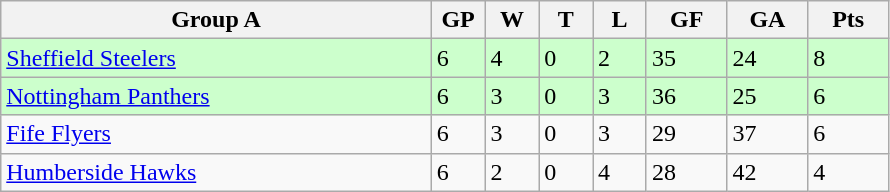<table class="wikitable">
<tr>
<th width="40%">Group A</th>
<th width="5%">GP</th>
<th width="5%">W</th>
<th width="5%">T</th>
<th width="5%">L</th>
<th width="7.5%">GF</th>
<th width="7.5%">GA</th>
<th width="7.5%">Pts</th>
</tr>
<tr bgcolor="#CCFFCC">
<td><a href='#'>Sheffield Steelers</a></td>
<td>6</td>
<td>4</td>
<td>0</td>
<td>2</td>
<td>35</td>
<td>24</td>
<td>8</td>
</tr>
<tr bgcolor="#CCFFCC">
<td><a href='#'>Nottingham Panthers</a></td>
<td>6</td>
<td>3</td>
<td>0</td>
<td>3</td>
<td>36</td>
<td>25</td>
<td>6</td>
</tr>
<tr>
<td><a href='#'>Fife Flyers</a></td>
<td>6</td>
<td>3</td>
<td>0</td>
<td>3</td>
<td>29</td>
<td>37</td>
<td>6</td>
</tr>
<tr>
<td><a href='#'>Humberside Hawks</a></td>
<td>6</td>
<td>2</td>
<td>0</td>
<td>4</td>
<td>28</td>
<td>42</td>
<td>4</td>
</tr>
</table>
